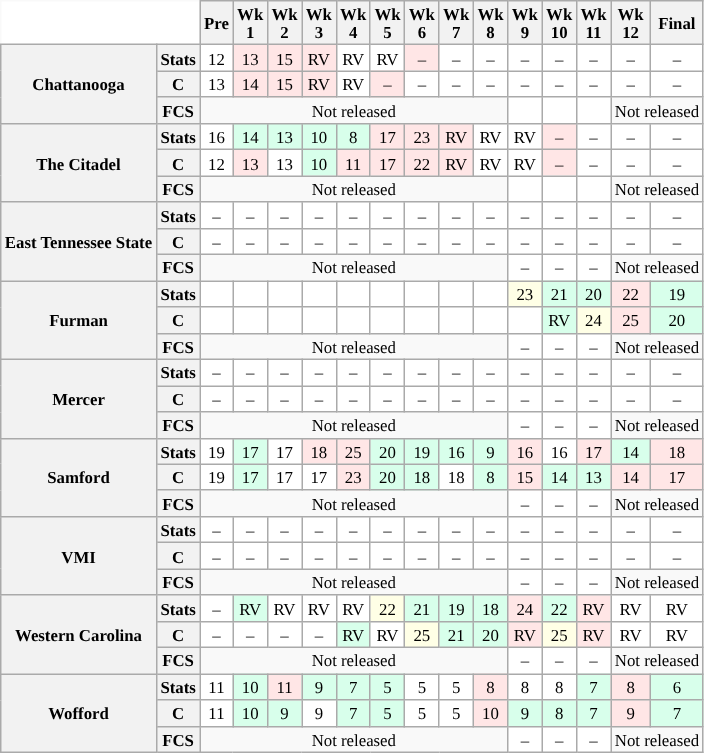<table class="wikitable" style="white-space:nowrap;font-size:70%;">
<tr>
<th colspan=2 style="background:white; border-top-style:hidden; border-left-style:hidden;"> </th>
<th>Pre</th>
<th>Wk<br>1</th>
<th>Wk<br>2</th>
<th>Wk<br>3</th>
<th>Wk<br>4</th>
<th>Wk<br>5</th>
<th>Wk<br>6</th>
<th>Wk<br>7</th>
<th>Wk<br>8</th>
<th>Wk<br>9</th>
<th>Wk<br>10</th>
<th>Wk<br>11</th>
<th>Wk<br>12</th>
<th>Final</th>
</tr>
<tr style="text-align:center;">
<th rowspan=3>Chattanooga</th>
<th>Stats</th>
<td style="background:#FFF;">12</td>
<td style="background:#FFE6E6;">13</td>
<td style="background:#FFE6E6;">15</td>
<td style="background:#FFE6E6;">RV</td>
<td style="background:#FFF;">RV</td>
<td style="background:#FFF;">RV</td>
<td style="background:#FFE6E6;">–</td>
<td style="background:#FFF;">–</td>
<td style="background:#FFF;">–</td>
<td style="background:#FFF;">–</td>
<td style="background:#FFF;">–</td>
<td style="background:#FFF;">–</td>
<td style="background:#FFF;">–</td>
<td style="background:#FFF;">–</td>
</tr>
<tr style="text-align:center;">
<th>C</th>
<td style="background:#FFF;">13</td>
<td style="background:#FFE6E6;">14</td>
<td style="background:#FFE6E6;">15</td>
<td style="background:#FFE6E6;">RV</td>
<td style="background:#FFF;">RV</td>
<td style="background:#FFE6E6;">–</td>
<td style="background:#FFF;">–</td>
<td style="background:#FFF;">–</td>
<td style="background:#FFF;">–</td>
<td style="background:#FFF;">–</td>
<td style="background:#FFF;">–</td>
<td style="background:#FFF;">–</td>
<td style="background:#FFF;">–</td>
<td style="background:#FFF;">–</td>
</tr>
<tr style="text-align:center;">
<th>FCS</th>
<td colspan=9 align=center>Not released</td>
<td style="background:#FFF;"></td>
<td style="background:#FFF;"></td>
<td style="background:#FFF;"></td>
<td colspan=2 align=center>Not released</td>
</tr>
<tr style="text-align:center;">
<th rowspan=3>The Citadel</th>
<th>Stats</th>
<td style="background:#FFF;">16</td>
<td style="background:#D8FFEB;">14</td>
<td style="background:#D8FFEB;">13</td>
<td style="background:#D8FFEB;">10</td>
<td style="background:#D8FFEB;">8</td>
<td style="background:#FFE6E6;">17</td>
<td style="background:#FFE6E6;">23</td>
<td style="background:#FFE6E6;">RV</td>
<td style="background:#FFF;">RV</td>
<td style="background:#FFF;">RV</td>
<td style="background:#FFE6E6;">–</td>
<td style="background:#FFF;">–</td>
<td style="background:#FFF;">–</td>
<td style="background:#FFF;">–</td>
</tr>
<tr style="text-align:center;">
<th>C</th>
<td style="background:#FFF;">12</td>
<td style="background:#FFE6E6;">13</td>
<td style="background:#FFF;">13</td>
<td style="background:#D8FFEB;">10</td>
<td style="background:#FFE6E6;">11</td>
<td style="background:#FFE6E6;">17</td>
<td style="background:#FFE6E6;">22</td>
<td style="background:#FFE6E6;">RV</td>
<td style="background:#FFF;">RV</td>
<td style="background:#FFF;">RV</td>
<td style="background:#FFE6E6;">–</td>
<td style="background:#FFF;">–</td>
<td style="background:#FFF;">–</td>
<td style="background:#FFF;">–</td>
</tr>
<tr style="text-align:center;">
<th>FCS</th>
<td colspan=9 align=center>Not released</td>
<td style="background:#FFF;"></td>
<td style="background:#FFF;"></td>
<td style="background:#FFF;"></td>
<td colspan=2 align=center>Not released</td>
</tr>
<tr style="text-align:center;">
<th rowspan=3>East Tennessee State</th>
<th>Stats</th>
<td style="background:#FFF;">–</td>
<td style="background:#FFF;">–</td>
<td style="background:#FFF;">–</td>
<td style="background:#FFF;">–</td>
<td style="background:#FFF;">–</td>
<td style="background:#FFF;">–</td>
<td style="background:#FFF;">–</td>
<td style="background:#FFF;">–</td>
<td style="background:#FFF;">–</td>
<td style="background:#FFF;">–</td>
<td style="background:#FFF;">–</td>
<td style="background:#FFF;">–</td>
<td style="background:#FFF;">–</td>
<td style="background:#FFF;">–</td>
</tr>
<tr style="text-align:center;">
<th>C</th>
<td style="background:#FFF;">–</td>
<td style="background:#FFF;">–</td>
<td style="background:#FFF;">–</td>
<td style="background:#FFF;">–</td>
<td style="background:#FFF;">–</td>
<td style="background:#FFF;">–</td>
<td style="background:#FFF;">–</td>
<td style="background:#FFF;">–</td>
<td style="background:#FFF;">–</td>
<td style="background:#FFF;">–</td>
<td style="background:#FFF;">–</td>
<td style="background:#FFF;">–</td>
<td style="background:#FFF;">–</td>
<td style="background:#FFF;">–</td>
</tr>
<tr style="text-align:center;">
<th>FCS</th>
<td colspan=9 align=center>Not released</td>
<td style="background:#FFF;">–</td>
<td style="background:#FFF;">–</td>
<td style="background:#FFF;">–</td>
<td colspan=2 align=center>Not released</td>
</tr>
<tr style="text-align:center;">
<th rowspan=3>Furman</th>
<th>Stats</th>
<td style="background:#FFF;"></td>
<td style="background:#FFF;"></td>
<td style="background:#FFF;"></td>
<td style="background:#FFF;"></td>
<td style="background:#FFF;"></td>
<td style="background:#FFF;"></td>
<td style="background:#FFF;"></td>
<td style="background:#FFF;"></td>
<td style="background:#FFF;"></td>
<td style="background:#FFFFE6;">23</td>
<td style="background:#D8FFEB;">21</td>
<td style="background:#D8FFEB;">20</td>
<td style="background:#FFE6E6;">22</td>
<td style="background:#D8FFEB;">19</td>
</tr>
<tr style="text-align:center;">
<th>C</th>
<td style="background:#FFF;"></td>
<td style="background:#FFF;"></td>
<td style="background:#FFF;"></td>
<td style="background:#FFF;"></td>
<td style="background:#FFF;"></td>
<td style="background:#FFF;"></td>
<td style="background:#FFF;"></td>
<td style="background:#FFF;"></td>
<td style="background:#FFF;"></td>
<td style="background:#FFF;"></td>
<td style="background:#D8FFEB;">RV</td>
<td style="background:#FFFFE6;">24</td>
<td style="background:#FFE6E6;">25</td>
<td style="background:#D8FFEB;">20</td>
</tr>
<tr style="text-align:center;">
<th>FCS</th>
<td colspan=9 align=center>Not released</td>
<td style="background:#FFF;">–</td>
<td style="background:#FFF;">–</td>
<td style="background:#FFF;">–</td>
<td colspan=2 align=center>Not released</td>
</tr>
<tr style="text-align:center;">
<th rowspan=3>Mercer</th>
<th>Stats</th>
<td style="background:#FFF;">–</td>
<td style="background:#FFF;">–</td>
<td style="background:#FFF;">–</td>
<td style="background:#FFF;">–</td>
<td style="background:#FFF;">–</td>
<td style="background:#FFF;">–</td>
<td style="background:#FFF;">–</td>
<td style="background:#FFF;">–</td>
<td style="background:#FFF;">–</td>
<td style="background:#FFF;">–</td>
<td style="background:#FFF;">–</td>
<td style="background:#FFF;">–</td>
<td style="background:#FFF;">–</td>
<td style="background:#FFF;">–</td>
</tr>
<tr style="text-align:center;">
<th>C</th>
<td style="background:#FFF;">–</td>
<td style="background:#FFF;">–</td>
<td style="background:#FFF;">–</td>
<td style="background:#FFF;">–</td>
<td style="background:#FFF;">–</td>
<td style="background:#FFF;">–</td>
<td style="background:#FFF;">–</td>
<td style="background:#FFF;">–</td>
<td style="background:#FFF;">–</td>
<td style="background:#FFF;">–</td>
<td style="background:#FFF;">–</td>
<td style="background:#FFF;">–</td>
<td style="background:#FFF;">–</td>
<td style="background:#FFF;">–</td>
</tr>
<tr style="text-align:center;">
<th>FCS</th>
<td colspan=9 align=center>Not released</td>
<td style="background:#FFF;">–</td>
<td style="background:#FFF;">–</td>
<td style="background:#FFF;">–</td>
<td colspan=2 align=center>Not released</td>
</tr>
<tr style="text-align:center;">
<th rowspan=3>Samford</th>
<th>Stats</th>
<td style="background:#FFF;">19</td>
<td style="background:#D8FFEB;">17</td>
<td style="background:#FFF;">17</td>
<td style="background:#FFE6E6;">18</td>
<td style="background:#FFE6E6;">25</td>
<td style="background:#D8FFEB;">20</td>
<td style="background:#D8FFEB;">19</td>
<td style="background:#D8FFEB;">16</td>
<td style="background:#D8FFEB;">9</td>
<td style="background:#FFE6E6;">16</td>
<td style="background:#FFF;">16</td>
<td style="background:#FFE6E6;">17</td>
<td style="background:#D8FFEB;">14</td>
<td style="background:#FFE6E6;">18</td>
</tr>
<tr style="text-align:center;">
<th>C</th>
<td style="background:#FFF;">19</td>
<td style="background:#D8FFEB;">17</td>
<td style="background:#FFF;">17</td>
<td style="background:#FFF;">17</td>
<td style="background:#FFE6E6;">23</td>
<td style="background:#D8FFEB;">20</td>
<td style="background:#D8FFEB;">18</td>
<td style="background:#FFF;">18</td>
<td style="background:#D8FFEB;">8</td>
<td style="background:#FFE6E6;">15</td>
<td style="background:#D8FFEB;">14</td>
<td style="background:#D8FFEB;">13</td>
<td style="background:#FFE6E6;">14</td>
<td style="background:#FFE6E6;">17</td>
</tr>
<tr style="text-align:center;">
<th>FCS</th>
<td colspan=9 align=center>Not released</td>
<td style="background:#FFF;">–</td>
<td style="background:#FFF;">–</td>
<td style="background:#FFF;">–</td>
<td colspan=2 align=center>Not released</td>
</tr>
<tr style="text-align:center;">
<th rowspan=3>VMI</th>
<th>Stats</th>
<td style="background:#FFF;">–</td>
<td style="background:#FFF;">–</td>
<td style="background:#FFF;">–</td>
<td style="background:#FFF;">–</td>
<td style="background:#FFF;">–</td>
<td style="background:#FFF;">–</td>
<td style="background:#FFF;">–</td>
<td style="background:#FFF;">–</td>
<td style="background:#FFF;">–</td>
<td style="background:#FFF;">–</td>
<td style="background:#FFF;">–</td>
<td style="background:#FFF;">–</td>
<td style="background:#FFF;">–</td>
<td style="background:#FFF;">–</td>
</tr>
<tr style="text-align:center;">
<th>C</th>
<td style="background:#FFF;">–</td>
<td style="background:#FFF;">–</td>
<td style="background:#FFF;">–</td>
<td style="background:#FFF;">–</td>
<td style="background:#FFF;">–</td>
<td style="background:#FFF;">–</td>
<td style="background:#FFF;">–</td>
<td style="background:#FFF;">–</td>
<td style="background:#FFF;">–</td>
<td style="background:#FFF;">–</td>
<td style="background:#FFF;">–</td>
<td style="background:#FFF;">–</td>
<td style="background:#FFF;">–</td>
<td style="background:#FFF;">–</td>
</tr>
<tr style="text-align:center;">
<th>FCS</th>
<td colspan=9 align=center>Not released</td>
<td style="background:#FFF;">–</td>
<td style="background:#FFF;">–</td>
<td style="background:#FFF;">–</td>
<td colspan=2 align=center>Not released</td>
</tr>
<tr style="text-align:center;">
<th rowspan=3>Western Carolina</th>
<th>Stats</th>
<td style="background:#FFF;">–</td>
<td style="background:#D8FFEB;">RV</td>
<td style="background:#FFF;">RV</td>
<td style="background:#FFF;">RV</td>
<td style="background:#FFF;">RV</td>
<td style="background:#FFFFE6;">22</td>
<td style="background:#D8FFEB;">21</td>
<td style="background:#D8FFEB;">19</td>
<td style="background:#D8FFEB;">18</td>
<td style="background:#FFE6E6;">24</td>
<td style="background:#D8FFEB;">22</td>
<td style="background:#FFE6E6;">RV</td>
<td style="background:#FFF;">RV</td>
<td style="background:#FFF;">RV</td>
</tr>
<tr style="text-align:center;">
<th>C</th>
<td style="background:#FFF;">–</td>
<td style="background:#FFF;">–</td>
<td style="background:#FFF;">–</td>
<td style="background:#FFF;">–</td>
<td style="background:#D8FFEB;">RV</td>
<td style="background:#FFF;">RV</td>
<td style="background:#FFFFE6;">25</td>
<td style="background:#D8FFEB;">21</td>
<td style="background:#D8FFEB;">20</td>
<td style="background:#FFE6E6;">RV</td>
<td style="background:#FFFFE6;">25</td>
<td style="background:#FFE6E6;">RV</td>
<td style="background:#FFF;">RV</td>
<td style="background:#FFF;">RV</td>
</tr>
<tr style="text-align:center;">
<th>FCS</th>
<td colspan=9 align=center>Not released</td>
<td style="background:#FFF;">–</td>
<td style="background:#FFF;">–</td>
<td style="background:#FFF;">–</td>
<td colspan=2 align=center>Not released</td>
</tr>
<tr style="text-align:center;">
<th rowspan=3>Wofford</th>
<th>Stats</th>
<td style="background:#FFF;">11</td>
<td style="background:#D8FFEB;">10</td>
<td style="background:#FFE6E6;">11</td>
<td style="background:#D8FFEB;">9</td>
<td style="background:#D8FFEB;">7</td>
<td style="background:#D8FFEB;">5</td>
<td style="background:#FFF;">5</td>
<td style="background:#FFF;">5</td>
<td style="background:#FFE6E6;">8</td>
<td style="background:#FFF;">8</td>
<td style="background:#FFF;">8</td>
<td style="background:#D8FFEB;">7</td>
<td style="background:#FFE6E6;">8</td>
<td style="background:#D8FFEB;">6</td>
</tr>
<tr style="text-align:center;">
<th>C</th>
<td style="background:#FFF;">11</td>
<td style="background:#D8FFEB;">10</td>
<td style="background:#D8FFEB;">9</td>
<td style="background:#FFF;">9</td>
<td style="background:#D8FFEB;">7</td>
<td style="background:#D8FFEB;">5</td>
<td style="background:#FFF;">5</td>
<td style="background:#FFF;">5</td>
<td style="background:#FFE6E6;">10</td>
<td style="background:#D8FFEB;">9</td>
<td style="background:#D8FFEB;">8</td>
<td style="background:#D8FFEB;">7</td>
<td style="background:#FFE6E6;">9</td>
<td style="background:#D8FFEB;">7</td>
</tr>
<tr style="text-align:center;">
<th>FCS</th>
<td colspan=9 align=center>Not released</td>
<td style="background:#FFF;">–</td>
<td style="background:#FFF;">–</td>
<td style="background:#FFF;">–</td>
<td colspan=2 align=center>Not released</td>
</tr>
</table>
